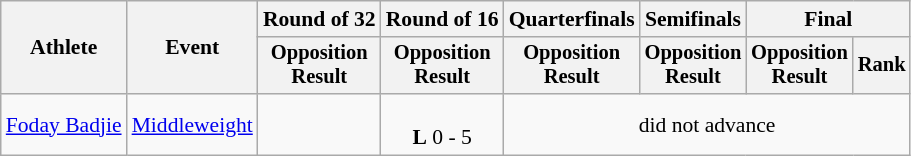<table class="wikitable" style="font-size:90%; text-align:center">
<tr>
<th rowspan=2>Athlete</th>
<th rowspan=2>Event</th>
<th>Round of 32</th>
<th>Round of 16</th>
<th>Quarterfinals</th>
<th>Semifinals</th>
<th colspan=2>Final</th>
</tr>
<tr style="font-size:95%">
<th>Opposition<br>Result</th>
<th>Opposition<br>Result</th>
<th>Opposition<br>Result</th>
<th>Opposition<br>Result</th>
<th>Opposition<br>Result</th>
<th>Rank</th>
</tr>
<tr>
<td align=left><a href='#'>Foday Badjie</a></td>
<td align=left><a href='#'>Middleweight</a></td>
<td></td>
<td><br><strong>L</strong> 0 - 5</td>
<td colspan=4>did not advance</td>
</tr>
</table>
